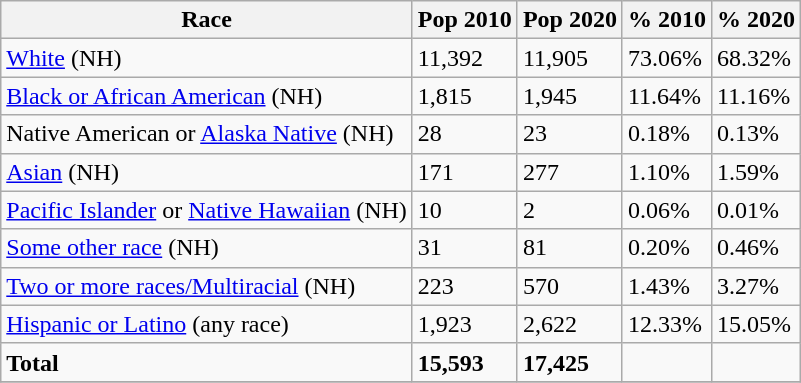<table class="wikitable">
<tr>
<th>Race</th>
<th>Pop 2010</th>
<th>Pop 2020</th>
<th>% 2010</th>
<th>% 2020</th>
</tr>
<tr>
<td><a href='#'>White</a> (NH)</td>
<td>11,392</td>
<td>11,905</td>
<td>73.06%</td>
<td>68.32%</td>
</tr>
<tr>
<td><a href='#'>Black or African American</a> (NH)</td>
<td>1,815</td>
<td>1,945</td>
<td>11.64%</td>
<td>11.16%</td>
</tr>
<tr>
<td>Native American or <a href='#'>Alaska Native</a> (NH)</td>
<td>28</td>
<td>23</td>
<td>0.18%</td>
<td>0.13%</td>
</tr>
<tr>
<td><a href='#'>Asian</a> (NH)</td>
<td>171</td>
<td>277</td>
<td>1.10%</td>
<td>1.59%</td>
</tr>
<tr>
<td><a href='#'>Pacific Islander</a> or <a href='#'>Native Hawaiian</a> (NH)</td>
<td>10</td>
<td>2</td>
<td>0.06%</td>
<td>0.01%</td>
</tr>
<tr>
<td><a href='#'>Some other race</a> (NH)</td>
<td>31</td>
<td>81</td>
<td>0.20%</td>
<td>0.46%</td>
</tr>
<tr>
<td><a href='#'>Two or more races/Multiracial</a> (NH)</td>
<td>223</td>
<td>570</td>
<td>1.43%</td>
<td>3.27%</td>
</tr>
<tr>
<td><a href='#'>Hispanic or Latino</a> (any race)</td>
<td>1,923</td>
<td>2,622</td>
<td>12.33%</td>
<td>15.05%</td>
</tr>
<tr>
<td><strong>Total</strong></td>
<td><strong>15,593</strong></td>
<td><strong>17,425</strong></td>
<td></td>
<td></td>
</tr>
<tr>
</tr>
</table>
